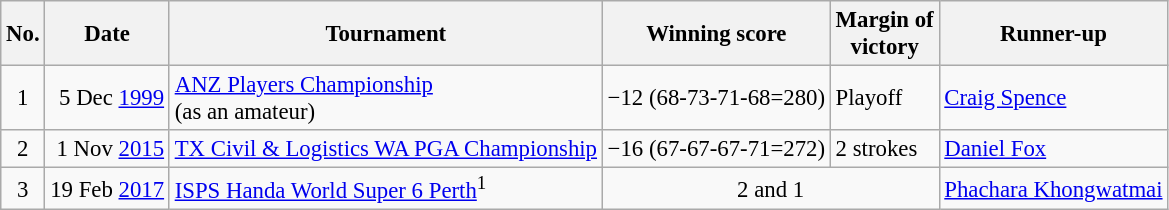<table class="wikitable" style="font-size:95%;">
<tr>
<th>No.</th>
<th>Date</th>
<th>Tournament</th>
<th>Winning score</th>
<th>Margin of<br>victory</th>
<th>Runner-up</th>
</tr>
<tr>
<td align=center>1</td>
<td align=right>5 Dec <a href='#'>1999</a></td>
<td><a href='#'>ANZ Players Championship</a><br>(as an amateur)</td>
<td>−12 (68-73-71-68=280)</td>
<td>Playoff</td>
<td> <a href='#'>Craig Spence</a></td>
</tr>
<tr>
<td align=center>2</td>
<td align=right>1 Nov <a href='#'>2015</a></td>
<td><a href='#'>TX Civil & Logistics WA PGA Championship</a></td>
<td>−16 (67-67-67-71=272)</td>
<td>2 strokes</td>
<td> <a href='#'>Daniel Fox</a></td>
</tr>
<tr>
<td align=center>3</td>
<td align=right>19 Feb <a href='#'>2017</a></td>
<td><a href='#'>ISPS Handa World Super 6 Perth</a><sup>1</sup></td>
<td align=center colspan=2>2 and 1</td>
<td> <a href='#'>Phachara Khongwatmai</a></td>
</tr>
</table>
